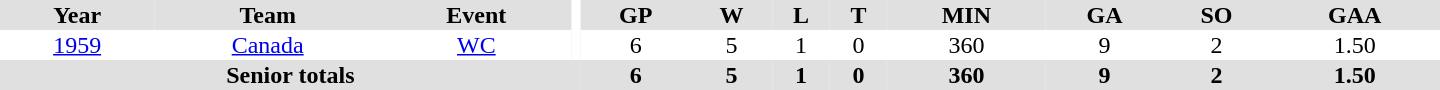<table border="0" cellpadding="1" cellspacing="0" ID="Table3" style="text-align:center; width:60em">
<tr ALIGN="center" bgcolor="#e0e0e0">
<th>Year</th>
<th>Team</th>
<th>Event</th>
<th rowspan="99" bgcolor="#ffffff"></th>
<th>GP</th>
<th>W</th>
<th>L</th>
<th>T</th>
<th>MIN</th>
<th>GA</th>
<th>SO</th>
<th>GAA</th>
</tr>
<tr>
<td><a href='#'>1959</a></td>
<td><a href='#'>Canada</a></td>
<td><a href='#'>WC</a></td>
<td>6</td>
<td>5</td>
<td>1</td>
<td>0</td>
<td>360</td>
<td>9</td>
<td>2</td>
<td>1.50</td>
</tr>
<tr bgcolor="#e0e0e0">
<th colspan=4>Senior totals</th>
<th>6</th>
<th>5</th>
<th>1</th>
<th>0</th>
<th>360</th>
<th>9</th>
<th>2</th>
<th>1.50</th>
</tr>
</table>
